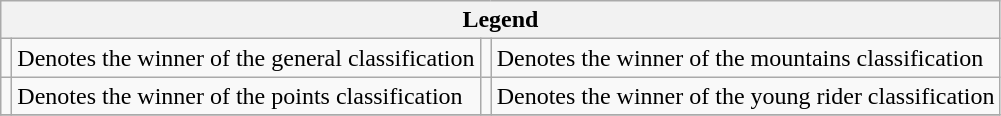<table class="wikitable">
<tr>
<th colspan="4">Legend</th>
</tr>
<tr>
<td></td>
<td>Denotes the winner of the general classification</td>
<td></td>
<td>Denotes the winner of the mountains classification</td>
</tr>
<tr>
<td></td>
<td>Denotes the winner of the points classification</td>
<td></td>
<td>Denotes the winner of the young rider classification</td>
</tr>
<tr>
</tr>
</table>
